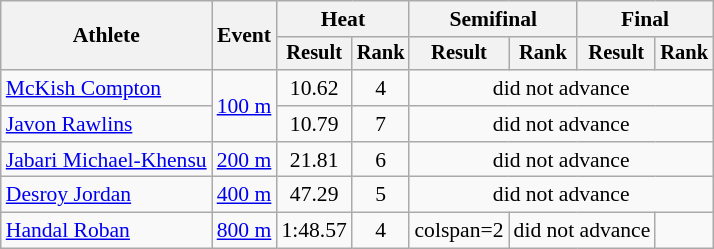<table class="wikitable" style="font-size:90%; text-align:center">
<tr>
<th rowspan=2>Athlete</th>
<th rowspan=2>Event</th>
<th colspan=2>Heat</th>
<th colspan=2>Semifinal</th>
<th colspan=2>Final</th>
</tr>
<tr style="font-size:95%">
<th>Result</th>
<th>Rank</th>
<th>Result</th>
<th>Rank</th>
<th>Result</th>
<th>Rank</th>
</tr>
<tr>
<td align=left><a href='#'>McKish Compton</a></td>
<td align=left rowspan=2><a href='#'>100 m</a></td>
<td>10.62</td>
<td>4</td>
<td colspan=4>did not advance</td>
</tr>
<tr>
<td align=left><a href='#'>Javon Rawlins</a></td>
<td>10.79</td>
<td>7</td>
<td colspan=4>did not advance</td>
</tr>
<tr>
<td align=left><a href='#'>Jabari Michael-Khensu</a></td>
<td align=left rowspan=1><a href='#'>200 m</a></td>
<td>21.81</td>
<td>6</td>
<td colspan=4>did not advance</td>
</tr>
<tr>
<td align=left><a href='#'>Desroy Jordan</a></td>
<td align=left rowspan=1><a href='#'>400 m</a></td>
<td>47.29</td>
<td>5</td>
<td colspan=4>did not advance</td>
</tr>
<tr>
<td align=left><a href='#'>Handal Roban</a></td>
<td align=left rowspan=1><a href='#'>800 m</a></td>
<td>1:48.57</td>
<td>4</td>
<td>colspan=2 </td>
<td colspan=2>did not advance</td>
</tr>
</table>
